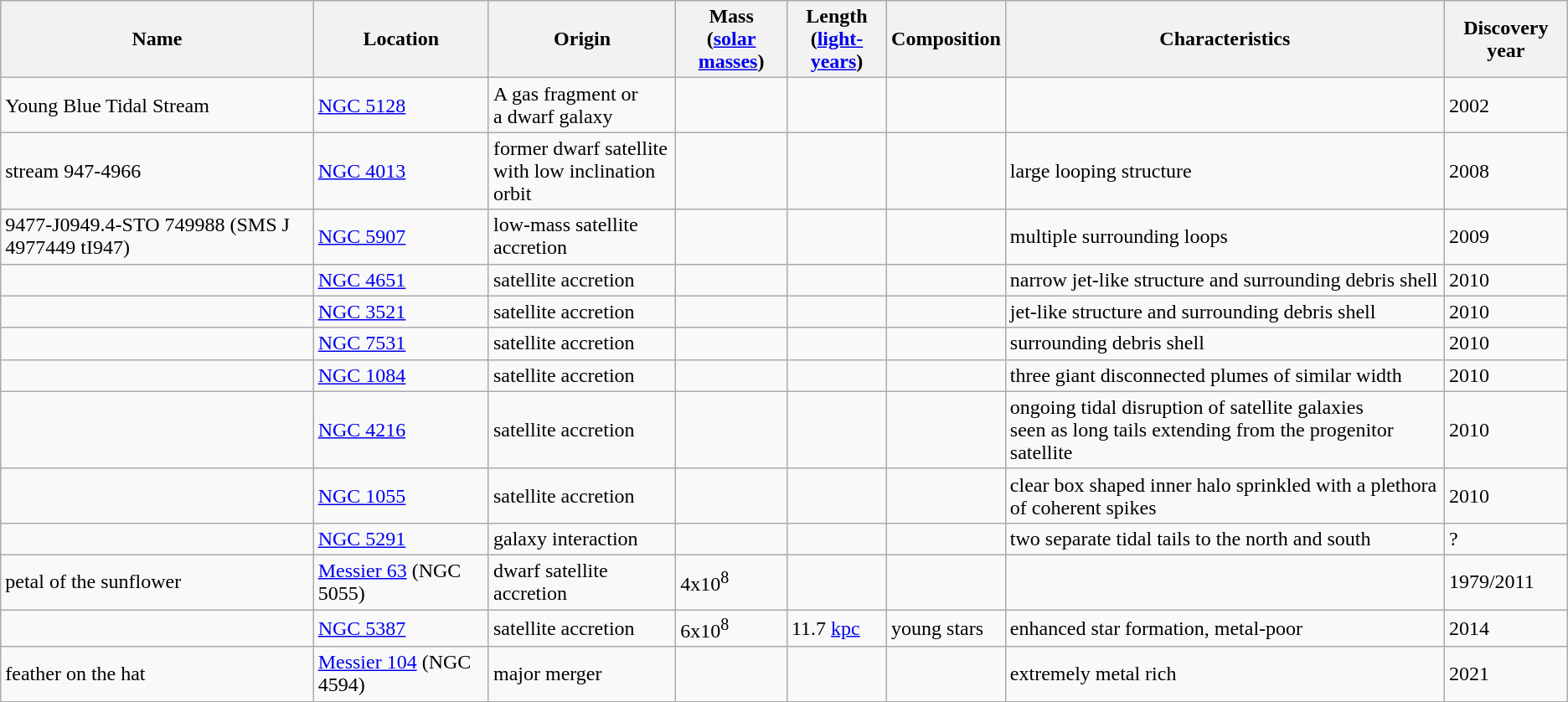<table class="wikitable">
<tr>
<th>Name</th>
<th>Location</th>
<th>Origin</th>
<th>Mass<br>(<a href='#'>solar masses</a>)</th>
<th>Length<br>(<a href='#'>light-years</a>)</th>
<th>Composition</th>
<th>Characteristics</th>
<th>Discovery year</th>
</tr>
<tr>
<td>Young Blue Tidal Stream</td>
<td><a href='#'>NGC 5128</a></td>
<td>A gas fragment or<br>a dwarf galaxy</td>
<td></td>
<td></td>
<td></td>
<td></td>
<td>2002</td>
</tr>
<tr>
<td>stream 947-4966</td>
<td><a href='#'>NGC 4013</a></td>
<td>former dwarf satellite <br> with low inclination orbit</td>
<td></td>
<td></td>
<td></td>
<td>large looping structure</td>
<td>2008</td>
</tr>
<tr>
<td>9477-J0949.4-STO 749988 (SMS J 4977449 tI947)</td>
<td><a href='#'>NGC 5907</a></td>
<td>low-mass satellite accretion</td>
<td></td>
<td></td>
<td></td>
<td>multiple surrounding loops</td>
<td>2009</td>
</tr>
<tr>
<td></td>
<td><a href='#'>NGC 4651</a></td>
<td>satellite accretion</td>
<td></td>
<td></td>
<td></td>
<td>narrow jet-like structure and surrounding debris shell</td>
<td>2010</td>
</tr>
<tr>
<td></td>
<td><a href='#'>NGC 3521</a></td>
<td>satellite accretion</td>
<td></td>
<td></td>
<td></td>
<td>jet-like structure and surrounding debris shell</td>
<td>2010</td>
</tr>
<tr>
<td></td>
<td><a href='#'>NGC 7531</a></td>
<td>satellite accretion</td>
<td></td>
<td></td>
<td></td>
<td>surrounding debris shell</td>
<td>2010</td>
</tr>
<tr>
<td></td>
<td><a href='#'>NGC 1084</a></td>
<td>satellite accretion</td>
<td></td>
<td></td>
<td></td>
<td>three giant disconnected plumes of similar width</td>
<td>2010</td>
</tr>
<tr>
<td></td>
<td><a href='#'>NGC 4216</a></td>
<td>satellite accretion</td>
<td></td>
<td></td>
<td></td>
<td>ongoing tidal disruption of satellite galaxies<br> seen as long tails extending from the progenitor satellite</td>
<td>2010</td>
</tr>
<tr>
<td></td>
<td><a href='#'>NGC 1055</a></td>
<td>satellite accretion</td>
<td></td>
<td></td>
<td></td>
<td>clear box shaped inner halo sprinkled with a plethora of coherent spikes</td>
<td>2010</td>
</tr>
<tr>
<td></td>
<td><a href='#'>NGC 5291</a></td>
<td>galaxy interaction</td>
<td></td>
<td></td>
<td></td>
<td>two separate tidal tails to the north and south</td>
<td>?</td>
</tr>
<tr>
<td>petal of the sunflower</td>
<td><a href='#'>Messier 63</a> (NGC 5055)</td>
<td>dwarf satellite accretion</td>
<td>4x10<sup>8</sup></td>
<td></td>
<td></td>
<td></td>
<td>1979/2011</td>
</tr>
<tr>
<td></td>
<td><a href='#'>NGC 5387</a></td>
<td>satellite accretion</td>
<td>6x10<sup>8</sup></td>
<td>11.7 <a href='#'>kpc</a></td>
<td>young stars</td>
<td>enhanced star formation, metal-poor</td>
<td>2014</td>
</tr>
<tr>
<td>feather on the hat</td>
<td><a href='#'>Messier 104</a> (NGC 4594)</td>
<td>major merger</td>
<td></td>
<td></td>
<td></td>
<td>extremely metal rich</td>
<td>2021</td>
</tr>
<tr>
</tr>
</table>
